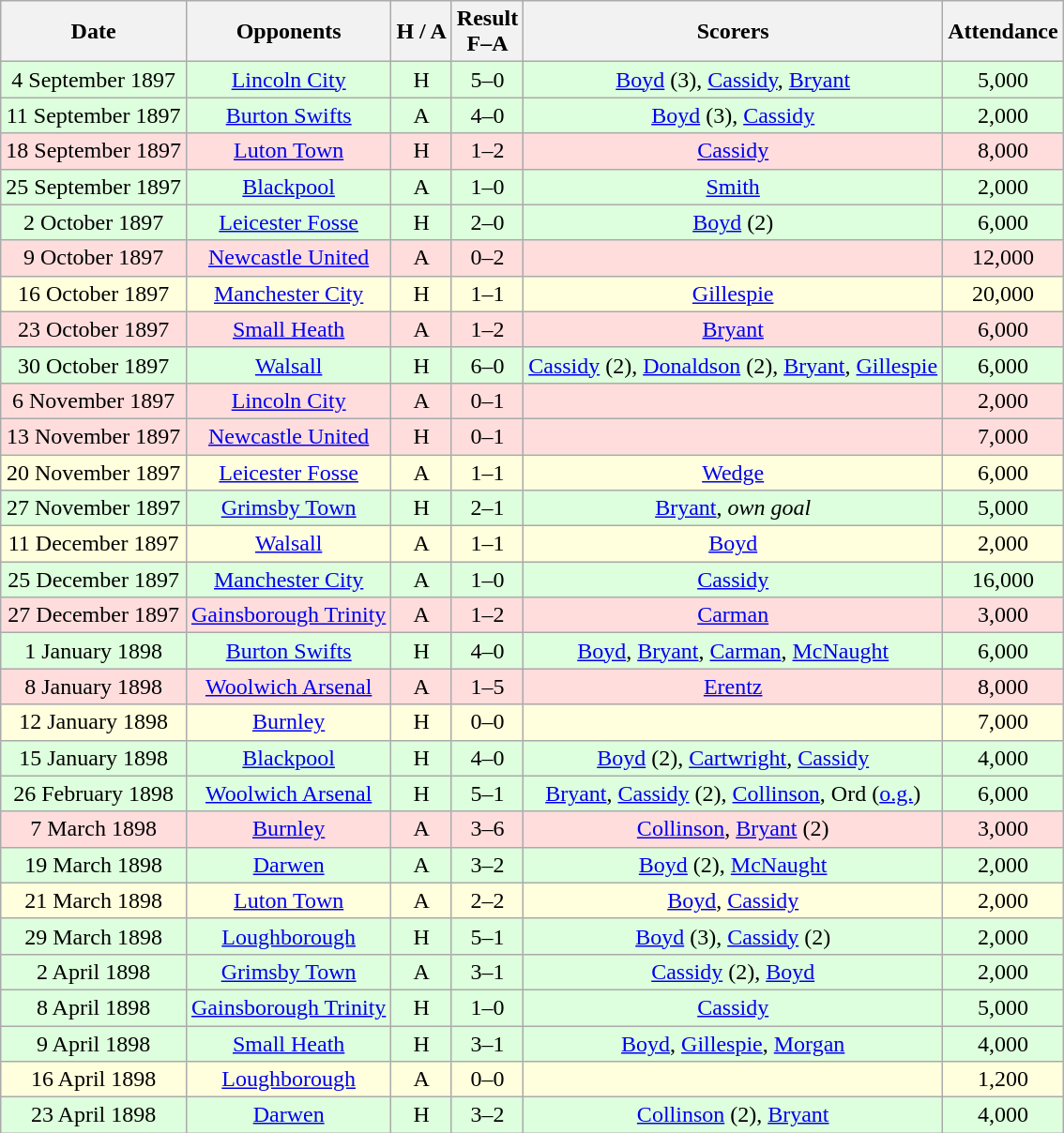<table class="wikitable" style="text-align:center">
<tr>
<th>Date</th>
<th>Opponents</th>
<th>H / A</th>
<th>Result<br>F–A</th>
<th>Scorers</th>
<th>Attendance</th>
</tr>
<tr bgcolor="#ddffdd">
<td>4 September 1897</td>
<td><a href='#'>Lincoln City</a></td>
<td>H</td>
<td>5–0</td>
<td><a href='#'>Boyd</a> (3), <a href='#'>Cassidy</a>, <a href='#'>Bryant</a></td>
<td>5,000</td>
</tr>
<tr bgcolor="#ddffdd">
<td>11 September 1897</td>
<td><a href='#'>Burton Swifts</a></td>
<td>A</td>
<td>4–0</td>
<td><a href='#'>Boyd</a> (3), <a href='#'>Cassidy</a></td>
<td>2,000</td>
</tr>
<tr bgcolor="#ffdddd">
<td>18 September 1897</td>
<td><a href='#'>Luton Town</a></td>
<td>H</td>
<td>1–2</td>
<td><a href='#'>Cassidy</a></td>
<td>8,000</td>
</tr>
<tr bgcolor="#ddffdd">
<td>25 September 1897</td>
<td><a href='#'>Blackpool</a></td>
<td>A</td>
<td>1–0</td>
<td><a href='#'>Smith</a></td>
<td>2,000</td>
</tr>
<tr bgcolor="#ddffdd">
<td>2 October 1897</td>
<td><a href='#'>Leicester Fosse</a></td>
<td>H</td>
<td>2–0</td>
<td><a href='#'>Boyd</a> (2)</td>
<td>6,000</td>
</tr>
<tr bgcolor="#ffdddd">
<td>9 October 1897</td>
<td><a href='#'>Newcastle United</a></td>
<td>A</td>
<td>0–2</td>
<td></td>
<td>12,000</td>
</tr>
<tr bgcolor="#ffffdd">
<td>16 October 1897</td>
<td><a href='#'>Manchester City</a></td>
<td>H</td>
<td>1–1</td>
<td><a href='#'>Gillespie</a></td>
<td>20,000</td>
</tr>
<tr bgcolor="#ffdddd">
<td>23 October 1897</td>
<td><a href='#'>Small Heath</a></td>
<td>A</td>
<td>1–2</td>
<td><a href='#'>Bryant</a></td>
<td>6,000</td>
</tr>
<tr bgcolor="#ddffdd">
<td>30 October 1897</td>
<td><a href='#'>Walsall</a></td>
<td>H</td>
<td>6–0</td>
<td><a href='#'>Cassidy</a> (2), <a href='#'>Donaldson</a> (2), <a href='#'>Bryant</a>, <a href='#'>Gillespie</a></td>
<td>6,000</td>
</tr>
<tr bgcolor="#ffdddd">
<td>6 November 1897</td>
<td><a href='#'>Lincoln City</a></td>
<td>A</td>
<td>0–1</td>
<td></td>
<td>2,000</td>
</tr>
<tr bgcolor="#ffdddd">
<td>13 November 1897</td>
<td><a href='#'>Newcastle United</a></td>
<td>H</td>
<td>0–1</td>
<td></td>
<td>7,000</td>
</tr>
<tr bgcolor="#ffffdd">
<td>20 November 1897</td>
<td><a href='#'>Leicester Fosse</a></td>
<td>A</td>
<td>1–1</td>
<td><a href='#'>Wedge</a></td>
<td>6,000</td>
</tr>
<tr bgcolor="#ddffdd">
<td>27 November 1897</td>
<td><a href='#'>Grimsby Town</a></td>
<td>H</td>
<td>2–1</td>
<td><a href='#'>Bryant</a>, <em>own goal</em></td>
<td>5,000</td>
</tr>
<tr bgcolor="#ffffdd">
<td>11 December 1897</td>
<td><a href='#'>Walsall</a></td>
<td>A</td>
<td>1–1</td>
<td><a href='#'>Boyd</a></td>
<td>2,000</td>
</tr>
<tr bgcolor="#ddffdd">
<td>25 December 1897</td>
<td><a href='#'>Manchester City</a></td>
<td>A</td>
<td>1–0</td>
<td><a href='#'>Cassidy</a></td>
<td>16,000</td>
</tr>
<tr bgcolor="#ffdddd">
<td>27 December 1897</td>
<td><a href='#'>Gainsborough Trinity</a></td>
<td>A</td>
<td>1–2</td>
<td><a href='#'>Carman</a></td>
<td>3,000</td>
</tr>
<tr bgcolor="#ddffdd">
<td>1 January 1898</td>
<td><a href='#'>Burton Swifts</a></td>
<td>H</td>
<td>4–0</td>
<td><a href='#'>Boyd</a>, <a href='#'>Bryant</a>, <a href='#'>Carman</a>, <a href='#'>McNaught</a></td>
<td>6,000</td>
</tr>
<tr bgcolor="#ffdddd">
<td>8 January 1898</td>
<td><a href='#'>Woolwich Arsenal</a></td>
<td>A</td>
<td>1–5</td>
<td><a href='#'>Erentz</a></td>
<td>8,000</td>
</tr>
<tr bgcolor="#ffffdd">
<td>12 January 1898</td>
<td><a href='#'>Burnley</a></td>
<td>H</td>
<td>0–0</td>
<td></td>
<td>7,000</td>
</tr>
<tr bgcolor="#ddffdd">
<td>15 January 1898</td>
<td><a href='#'>Blackpool</a></td>
<td>H</td>
<td>4–0</td>
<td><a href='#'>Boyd</a> (2), <a href='#'>Cartwright</a>, <a href='#'>Cassidy</a></td>
<td>4,000</td>
</tr>
<tr bgcolor="#ddffdd">
<td>26 February 1898</td>
<td><a href='#'>Woolwich Arsenal</a></td>
<td>H</td>
<td>5–1</td>
<td><a href='#'>Bryant</a>, <a href='#'>Cassidy</a> (2), <a href='#'>Collinson</a>, Ord (<a href='#'>o.g.</a>)</td>
<td>6,000</td>
</tr>
<tr bgcolor="#ffdddd">
<td>7 March 1898</td>
<td><a href='#'>Burnley</a></td>
<td>A</td>
<td>3–6</td>
<td><a href='#'>Collinson</a>, <a href='#'>Bryant</a> (2)</td>
<td>3,000</td>
</tr>
<tr bgcolor="#ddffdd">
<td>19 March 1898</td>
<td><a href='#'>Darwen</a></td>
<td>A</td>
<td>3–2</td>
<td><a href='#'>Boyd</a> (2), <a href='#'>McNaught</a></td>
<td>2,000</td>
</tr>
<tr bgcolor="#ffffdd">
<td>21 March 1898</td>
<td><a href='#'>Luton Town</a></td>
<td>A</td>
<td>2–2</td>
<td><a href='#'>Boyd</a>, <a href='#'>Cassidy</a></td>
<td>2,000</td>
</tr>
<tr bgcolor="#ddffdd">
<td>29 March 1898</td>
<td><a href='#'>Loughborough</a></td>
<td>H</td>
<td>5–1</td>
<td><a href='#'>Boyd</a> (3), <a href='#'>Cassidy</a> (2)</td>
<td>2,000</td>
</tr>
<tr bgcolor="#ddffdd">
<td>2 April 1898</td>
<td><a href='#'>Grimsby Town</a></td>
<td>A</td>
<td>3–1</td>
<td><a href='#'>Cassidy</a> (2), <a href='#'>Boyd</a></td>
<td>2,000</td>
</tr>
<tr bgcolor="#ddffdd">
<td>8 April 1898</td>
<td><a href='#'>Gainsborough Trinity</a></td>
<td>H</td>
<td>1–0</td>
<td><a href='#'>Cassidy</a></td>
<td>5,000</td>
</tr>
<tr bgcolor="#ddffdd">
<td>9 April 1898</td>
<td><a href='#'>Small Heath</a></td>
<td>H</td>
<td>3–1</td>
<td><a href='#'>Boyd</a>, <a href='#'>Gillespie</a>, <a href='#'>Morgan</a></td>
<td>4,000</td>
</tr>
<tr bgcolor="#ffffdd">
<td>16 April 1898</td>
<td><a href='#'>Loughborough</a></td>
<td>A</td>
<td>0–0</td>
<td></td>
<td>1,200</td>
</tr>
<tr bgcolor="#ddffdd">
<td>23 April 1898</td>
<td><a href='#'>Darwen</a></td>
<td>H</td>
<td>3–2</td>
<td><a href='#'>Collinson</a> (2), <a href='#'>Bryant</a></td>
<td>4,000</td>
</tr>
</table>
